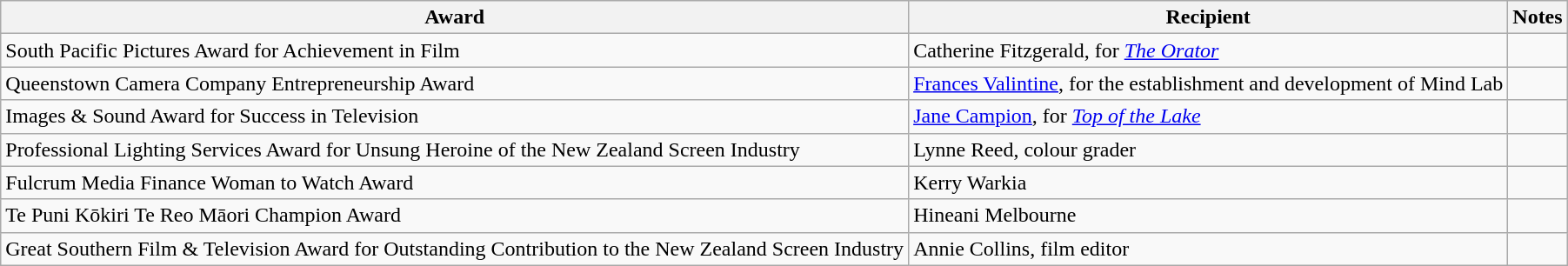<table class="wikitable">
<tr>
<th>Award</th>
<th>Recipient</th>
<th>Notes</th>
</tr>
<tr>
<td>South Pacific Pictures Award for Achievement in Film</td>
<td>Catherine Fitzgerald, for <em><a href='#'>The Orator</a></em></td>
<td></td>
</tr>
<tr>
<td>Queenstown Camera Company Entrepreneurship Award</td>
<td><a href='#'>Frances Valintine</a>, for the establishment and development of Mind Lab</td>
<td></td>
</tr>
<tr>
<td>Images & Sound Award for Success in Television</td>
<td><a href='#'>Jane Campion</a>, for <em><a href='#'>Top of the Lake</a></em></td>
<td></td>
</tr>
<tr>
<td>Professional Lighting Services Award for Unsung Heroine of the New Zealand Screen Industry</td>
<td>Lynne Reed, colour grader</td>
<td></td>
</tr>
<tr>
<td>Fulcrum Media Finance Woman to Watch Award</td>
<td>Kerry Warkia</td>
<td></td>
</tr>
<tr>
<td>Te Puni Kōkiri Te Reo Māori Champion Award</td>
<td>Hineani Melbourne</td>
<td></td>
</tr>
<tr>
<td>Great Southern Film & Television Award for Outstanding Contribution to the New Zealand Screen Industry</td>
<td>Annie Collins, film editor</td>
<td></td>
</tr>
</table>
